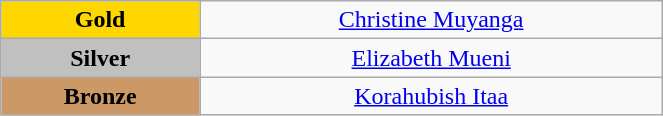<table class="wikitable" style="text-align:center; " width="35%">
<tr>
<td bgcolor="gold"><strong>Gold</strong></td>
<td><a href='#'>Christine Muyanga</a><br>  <small><em></em></small></td>
</tr>
<tr>
<td bgcolor="silver"><strong>Silver</strong></td>
<td><a href='#'>Elizabeth Mueni</a><br>  <small><em></em></small></td>
</tr>
<tr>
<td bgcolor="CC9966"><strong>Bronze</strong></td>
<td><a href='#'>Korahubish Itaa</a><br>  <small><em></em></small></td>
</tr>
</table>
